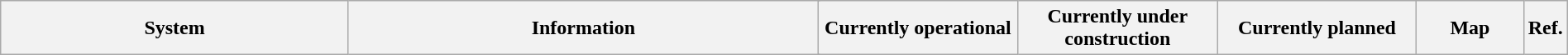<table class="wikitable" style="width:100%">
<tr>
<th style="width:23%">System</th>
<th style="width:31%" colspan=2>Information</th>
<th style="width:13%">Currently operational</th>
<th style="width:13%">Currently under construction</th>
<th style="width:13%">Currently planned</th>
<th style="width:18%">Map</th>
<th style="width:2%">Ref.<br></th>
</tr>
</table>
